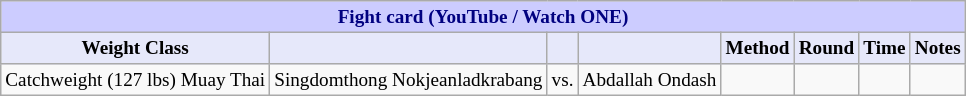<table class="wikitable" style="font-size: 80%;">
<tr>
<th colspan="8" style="background-color: #ccf; color: #000080; text-align: center;"><strong>Fight card (YouTube / Watch ONE)</strong></th>
</tr>
<tr>
<th colspan="1" style="background-color: #E6E8FA; color: #000000; text-align: center;">Weight Class</th>
<th colspan="1" style="background-color: #E6E8FA; color: #000000; text-align: center;"></th>
<th colspan="1" style="background-color: #E6E8FA; color: #000000; text-align: center;"></th>
<th colspan="1" style="background-color: #E6E8FA; color: #000000; text-align: center;"></th>
<th colspan="1" style="background-color: #E6E8FA; color: #000000; text-align: center;">Method</th>
<th colspan="1" style="background-color: #E6E8FA; color: #000000; text-align: center;">Round</th>
<th colspan="1" style="background-color: #E6E8FA; color: #000000; text-align: center;">Time</th>
<th colspan="1" style="background-color: #E6E8FA; color: #000000; text-align: center;">Notes</th>
</tr>
<tr>
<td>Catchweight (127 lbs) Muay Thai</td>
<td> Singdomthong Nokjeanladkrabang</td>
<td>vs.</td>
<td> Abdallah Ondash</td>
<td></td>
<td align=center></td>
<td align=center></td>
<td></td>
</tr>
</table>
